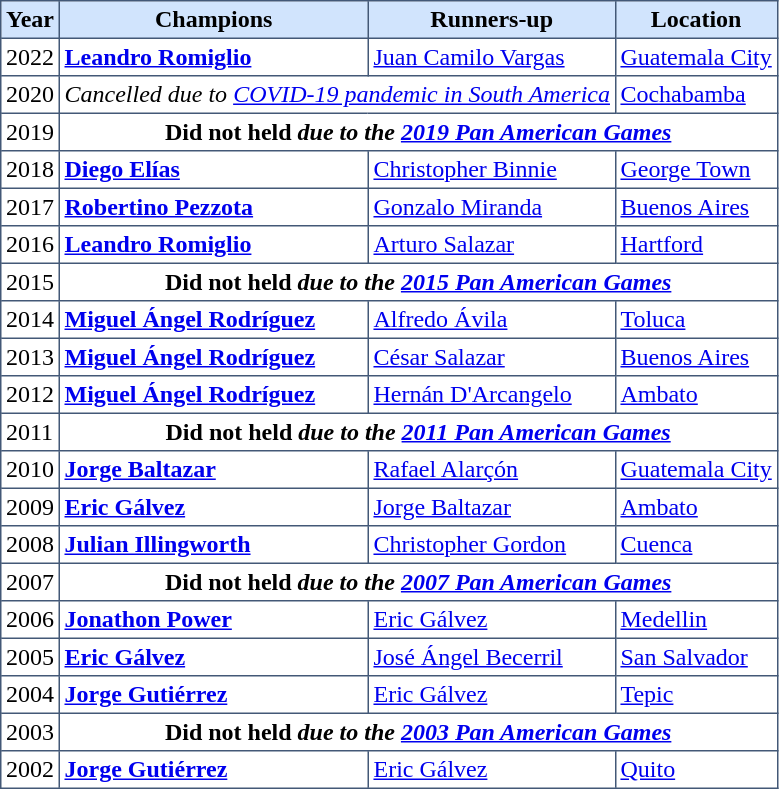<table cellpadding="3" cellspacing="4" border="1" style="border:#435877 solid 1px; border-collapse: collapse;">
<tr bgcolor="#d1e4fd">
<th>Year</th>
<th>Champions</th>
<th>Runners-up</th>
<th>Location</th>
</tr>
<tr>
<td>2022</td>
<td> <strong><a href='#'>Leandro Romiglio</a> </strong></td>
<td> <a href='#'>Juan Camilo Vargas</a></td>
<td> <a href='#'>Guatemala City</a></td>
</tr>
<tr>
<td>2020</td>
<td rowspan=1 colspan=2 align="center"><em>Cancelled due to <a href='#'>COVID-19 pandemic in South America</a></em></td>
<td> <a href='#'>Cochabamba</a></td>
</tr>
<tr>
<td>2019</td>
<td rowspan=1 colspan=3 align="center"><strong>Did not held<em> due to the <a href='#'>2019 Pan American Games</a></em> </strong></td>
</tr>
<tr>
<td>2018</td>
<td> <strong><a href='#'>Diego Elías</a> </strong></td>
<td> <a href='#'>Christopher Binnie</a></td>
<td> <a href='#'>George Town</a></td>
</tr>
<tr>
<td>2017</td>
<td> <strong><a href='#'>Robertino Pezzota</a> </strong></td>
<td> <a href='#'>Gonzalo Miranda</a></td>
<td> <a href='#'>Buenos Aires</a></td>
</tr>
<tr>
<td>2016</td>
<td> <strong><a href='#'>Leandro Romiglio</a> </strong></td>
<td> <a href='#'>Arturo Salazar</a></td>
<td> <a href='#'>Hartford</a></td>
</tr>
<tr>
<td>2015</td>
<td rowspan=1 colspan=3 align="center"><strong>Did not held<em> due to the <a href='#'>2015 Pan American Games</a></em> </strong></td>
</tr>
<tr>
<td>2014</td>
<td> <strong><a href='#'>Miguel Ángel Rodríguez</a> </strong></td>
<td> <a href='#'>Alfredo Ávila</a></td>
<td> <a href='#'>Toluca</a></td>
</tr>
<tr>
<td>2013</td>
<td> <strong><a href='#'>Miguel Ángel Rodríguez</a></strong></td>
<td> <a href='#'>César Salazar</a></td>
<td> <a href='#'>Buenos Aires</a></td>
</tr>
<tr>
<td>2012</td>
<td> <strong><a href='#'>Miguel Ángel Rodríguez</a> </strong></td>
<td> <a href='#'>Hernán D'Arcangelo</a></td>
<td> <a href='#'>Ambato</a></td>
</tr>
<tr>
<td>2011</td>
<td rowspan=1 colspan=3 align="center"><strong>Did not held<em> due to the <a href='#'>2011 Pan American Games</a></em> </strong></td>
</tr>
<tr>
<td>2010</td>
<td> <strong><a href='#'>Jorge Baltazar</a> </strong></td>
<td> <a href='#'>Rafael Alarçón</a></td>
<td> <a href='#'>Guatemala City</a></td>
</tr>
<tr>
<td>2009</td>
<td> <strong><a href='#'>Eric Gálvez</a> </strong></td>
<td> <a href='#'>Jorge Baltazar</a></td>
<td> <a href='#'>Ambato</a></td>
</tr>
<tr>
<td>2008</td>
<td> <strong><a href='#'>Julian Illingworth</a> </strong></td>
<td> <a href='#'>Christopher Gordon</a></td>
<td> <a href='#'>Cuenca</a></td>
</tr>
<tr>
<td>2007</td>
<td rowspan=1 colspan=3 align="center"><strong>Did not held<em> due to the <a href='#'>2007 Pan American Games</a></em> </strong></td>
</tr>
<tr>
<td>2006</td>
<td> <strong><a href='#'>Jonathon Power</a> </strong></td>
<td> <a href='#'>Eric Gálvez</a></td>
<td> <a href='#'>Medellin</a></td>
</tr>
<tr>
<td>2005</td>
<td> <strong><a href='#'>Eric Gálvez</a> </strong></td>
<td> <a href='#'>José Ángel Becerril</a></td>
<td> <a href='#'>San Salvador</a></td>
</tr>
<tr>
<td>2004</td>
<td> <strong><a href='#'>Jorge Gutiérrez</a> </strong></td>
<td> <a href='#'>Eric Gálvez</a></td>
<td> <a href='#'>Tepic</a></td>
</tr>
<tr>
<td>2003</td>
<td rowspan=1 colspan=3 align="center"><strong>Did not held<em> due to the <a href='#'>2003 Pan American Games</a></em> </strong></td>
</tr>
<tr>
<td>2002</td>
<td> <strong><a href='#'>Jorge Gutiérrez</a> </strong></td>
<td> <a href='#'>Eric Gálvez</a></td>
<td> <a href='#'>Quito</a></td>
</tr>
</table>
